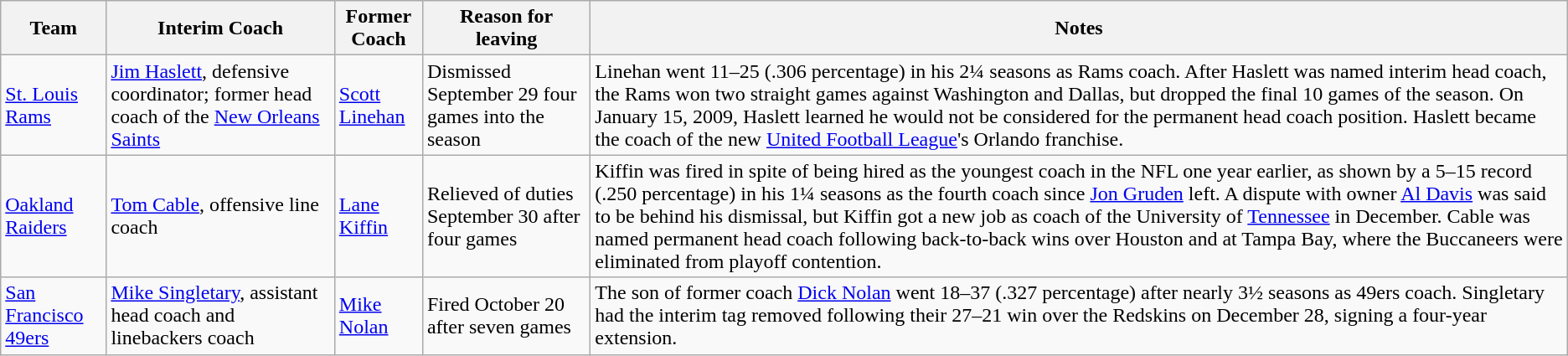<table class="wikitable sortable plainrowheaders">
<tr>
<th>Team</th>
<th>Interim Coach</th>
<th>Former Coach</th>
<th>Reason for leaving</th>
<th class="unsortable">Notes</th>
</tr>
<tr>
<td><a href='#'>St. Louis Rams</a></td>
<td><a href='#'>Jim Haslett</a>, defensive coordinator; former head coach of the <a href='#'>New Orleans Saints</a></td>
<td><a href='#'>Scott Linehan</a></td>
<td>Dismissed September 29 four games into the season</td>
<td>Linehan went 11–25 (.306 percentage) in his 2¼ seasons as Rams coach. After Haslett was named interim head coach, the Rams won two straight games against Washington and Dallas, but dropped the final 10 games of the season. On January 15, 2009, Haslett learned he would not be considered for the permanent head coach position. Haslett became the coach of the new <a href='#'>United Football League</a>'s Orlando franchise.</td>
</tr>
<tr>
<td><a href='#'>Oakland Raiders</a></td>
<td><a href='#'>Tom Cable</a>, offensive line coach</td>
<td><a href='#'>Lane Kiffin</a></td>
<td>Relieved of duties September 30 after four games</td>
<td>Kiffin was fired in spite of being hired as the youngest coach in the NFL one year earlier, as shown by a 5–15 record (.250 percentage) in his 1¼ seasons as the fourth coach since <a href='#'>Jon Gruden</a> left. A dispute with owner <a href='#'>Al Davis</a> was said to be behind his dismissal, but Kiffin got a new job as coach of the University of <a href='#'>Tennessee</a> in December. Cable was named permanent head coach following back-to-back wins over Houston and at Tampa Bay, where the Buccaneers were eliminated from playoff contention.</td>
</tr>
<tr>
<td><a href='#'>San Francisco 49ers</a></td>
<td><a href='#'>Mike Singletary</a>, assistant head coach and linebackers coach</td>
<td><a href='#'>Mike Nolan</a></td>
<td>Fired October 20 after seven games</td>
<td>The son of former coach <a href='#'>Dick Nolan</a> went 18–37 (.327 percentage) after nearly 3½ seasons as 49ers coach. Singletary had the interim tag removed following their 27–21 win over the Redskins on December 28, signing a four-year extension.</td>
</tr>
</table>
